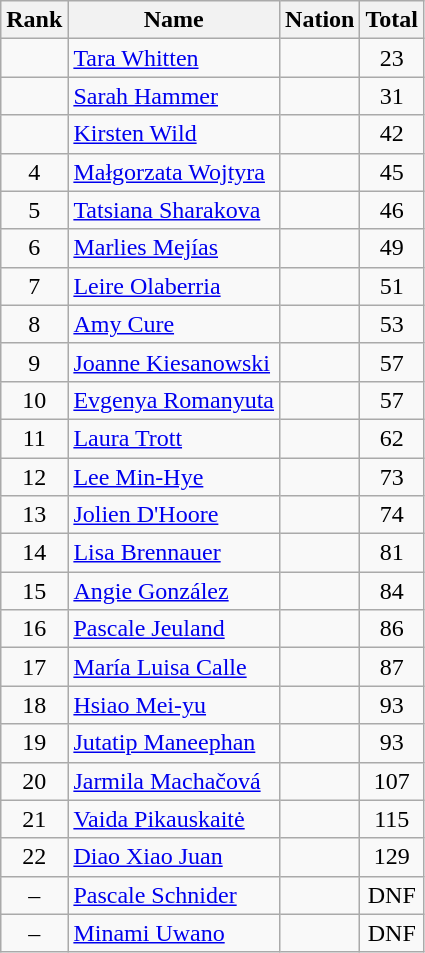<table class="wikitable sortable" style="text-align:center">
<tr>
<th>Rank</th>
<th>Name</th>
<th>Nation</th>
<th>Total</th>
</tr>
<tr>
<td></td>
<td align=left><a href='#'>Tara Whitten</a></td>
<td align=left></td>
<td>23</td>
</tr>
<tr>
<td></td>
<td align=left><a href='#'>Sarah Hammer</a></td>
<td align=left></td>
<td>31</td>
</tr>
<tr>
<td></td>
<td align=left><a href='#'>Kirsten Wild</a></td>
<td align=left></td>
<td>42</td>
</tr>
<tr>
<td>4</td>
<td align=left><a href='#'>Małgorzata Wojtyra</a></td>
<td align=left></td>
<td>45</td>
</tr>
<tr>
<td>5</td>
<td align=left><a href='#'>Tatsiana Sharakova</a></td>
<td align=left></td>
<td>46</td>
</tr>
<tr>
<td>6</td>
<td align=left><a href='#'>Marlies Mejías</a></td>
<td align=left></td>
<td>49</td>
</tr>
<tr>
<td>7</td>
<td align=left><a href='#'>Leire Olaberria</a></td>
<td align=left></td>
<td>51</td>
</tr>
<tr>
<td>8</td>
<td align=left><a href='#'>Amy Cure</a></td>
<td align=left></td>
<td>53</td>
</tr>
<tr>
<td>9</td>
<td align=left><a href='#'>Joanne Kiesanowski</a></td>
<td align=left></td>
<td>57</td>
</tr>
<tr>
<td>10</td>
<td align=left><a href='#'>Evgenya Romanyuta</a></td>
<td align=left></td>
<td>57</td>
</tr>
<tr>
<td>11</td>
<td align=left><a href='#'>Laura Trott</a></td>
<td align=left></td>
<td>62</td>
</tr>
<tr>
<td>12</td>
<td align=left><a href='#'>Lee Min-Hye</a></td>
<td align=left></td>
<td>73</td>
</tr>
<tr>
<td>13</td>
<td align=left><a href='#'>Jolien D'Hoore</a></td>
<td align=left></td>
<td>74</td>
</tr>
<tr>
<td>14</td>
<td align=left><a href='#'>Lisa Brennauer</a></td>
<td align=left></td>
<td>81</td>
</tr>
<tr>
<td>15</td>
<td align=left><a href='#'>Angie González</a></td>
<td align=left></td>
<td>84</td>
</tr>
<tr>
<td>16</td>
<td align=left><a href='#'>Pascale Jeuland</a></td>
<td align=left></td>
<td>86</td>
</tr>
<tr>
<td>17</td>
<td align=left><a href='#'>María Luisa Calle</a></td>
<td align=left></td>
<td>87</td>
</tr>
<tr>
<td>18</td>
<td align=left><a href='#'>Hsiao Mei-yu</a></td>
<td align=left></td>
<td>93</td>
</tr>
<tr>
<td>19</td>
<td align=left><a href='#'>Jutatip Maneephan</a></td>
<td align=left></td>
<td>93</td>
</tr>
<tr>
<td>20</td>
<td align=left><a href='#'>Jarmila Machačová</a></td>
<td align=left></td>
<td>107</td>
</tr>
<tr>
<td>21</td>
<td align=left><a href='#'>Vaida Pikauskaitė</a></td>
<td align=left></td>
<td>115</td>
</tr>
<tr>
<td>22</td>
<td align=left><a href='#'>Diao Xiao Juan</a></td>
<td align=left></td>
<td>129</td>
</tr>
<tr>
<td>–</td>
<td align=left><a href='#'>Pascale Schnider</a></td>
<td align=left></td>
<td>DNF</td>
</tr>
<tr>
<td>–</td>
<td align=left><a href='#'>Minami Uwano</a></td>
<td align=left></td>
<td>DNF</td>
</tr>
</table>
